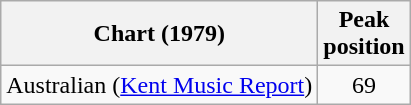<table class="wikitable">
<tr>
<th>Chart (1979)</th>
<th>Peak<br>position</th>
</tr>
<tr>
<td>Australian (<a href='#'>Kent Music Report</a>)</td>
<td align="center">69</td>
</tr>
</table>
